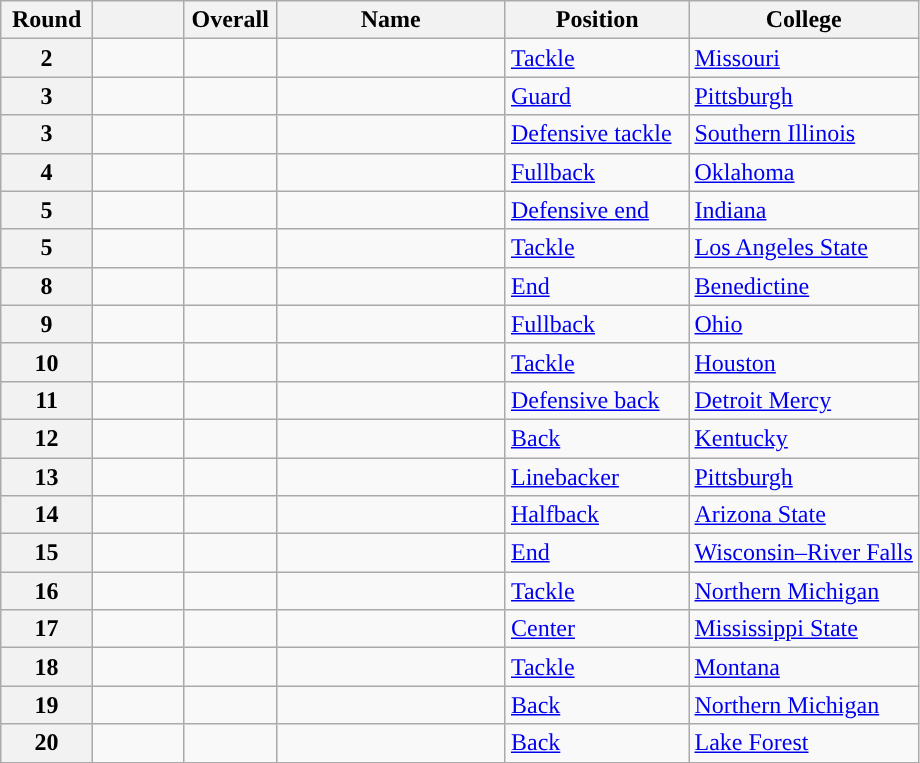<table class="wikitable sortable">
<tr>
<th scope="col" style="width: 10%;">Round</th>
<th scope="col" style="width: 10%;"></th>
<th scope="col" style="width: 10%;">Overall</th>
<th scope="col" style="width: 25%;">Name</th>
<th scope="col" style="width: 20%;">Position</th>
<th scope="col" style="width: 25%;">College</th>
</tr>
<tr>
<th scope="row">2</th>
<td></td>
<td></td>
<td></td>
<td><a href='#'>Tackle</a></td>
<td><a href='#'>Missouri</a></td>
</tr>
<tr>
<th scope="row">3</th>
<td></td>
<td></td>
<td></td>
<td><a href='#'>Guard</a></td>
<td><a href='#'>Pittsburgh</a></td>
</tr>
<tr>
<th scope="row">3</th>
<td></td>
<td></td>
<td></td>
<td><a href='#'>Defensive tackle</a></td>
<td><a href='#'>Southern Illinois</a></td>
</tr>
<tr>
<th scope="row">4</th>
<td></td>
<td></td>
<td></td>
<td><a href='#'>Fullback</a></td>
<td><a href='#'>Oklahoma</a></td>
</tr>
<tr>
<th scope="row">5</th>
<td></td>
<td></td>
<td></td>
<td><a href='#'>Defensive end</a></td>
<td><a href='#'>Indiana</a></td>
</tr>
<tr>
<th scope="row">5</th>
<td></td>
<td></td>
<td></td>
<td><a href='#'>Tackle</a></td>
<td><a href='#'>Los Angeles State</a></td>
</tr>
<tr>
<th scope="row">8</th>
<td></td>
<td></td>
<td></td>
<td><a href='#'>End</a></td>
<td><a href='#'>Benedictine</a></td>
</tr>
<tr>
<th scope="row">9</th>
<td></td>
<td></td>
<td></td>
<td><a href='#'>Fullback</a></td>
<td><a href='#'>Ohio</a></td>
</tr>
<tr>
<th scope="row">10</th>
<td></td>
<td></td>
<td></td>
<td><a href='#'>Tackle</a></td>
<td><a href='#'>Houston</a></td>
</tr>
<tr>
<th scope="row">11</th>
<td></td>
<td></td>
<td></td>
<td><a href='#'>Defensive back</a></td>
<td><a href='#'>Detroit Mercy</a></td>
</tr>
<tr>
<th scope="row">12</th>
<td></td>
<td></td>
<td></td>
<td><a href='#'>Back</a></td>
<td><a href='#'>Kentucky</a></td>
</tr>
<tr>
<th scope="row">13</th>
<td></td>
<td></td>
<td></td>
<td><a href='#'>Linebacker</a></td>
<td><a href='#'>Pittsburgh</a></td>
</tr>
<tr>
<th scope="row">14</th>
<td></td>
<td></td>
<td></td>
<td><a href='#'>Halfback</a></td>
<td><a href='#'>Arizona State</a></td>
</tr>
<tr>
<th scope="row">15</th>
<td></td>
<td></td>
<td></td>
<td><a href='#'>End</a></td>
<td><a href='#'>Wisconsin–River Falls</a></td>
</tr>
<tr>
<th scope="row">16</th>
<td></td>
<td></td>
<td></td>
<td><a href='#'>Tackle</a></td>
<td><a href='#'>Northern Michigan</a></td>
</tr>
<tr>
<th scope="row">17</th>
<td></td>
<td></td>
<td></td>
<td><a href='#'>Center</a></td>
<td><a href='#'>Mississippi State</a></td>
</tr>
<tr>
<th scope="row">18</th>
<td></td>
<td></td>
<td></td>
<td><a href='#'>Tackle</a></td>
<td><a href='#'>Montana</a></td>
</tr>
<tr>
<th scope="row">19</th>
<td></td>
<td></td>
<td></td>
<td><a href='#'>Back</a></td>
<td><a href='#'>Northern Michigan</a></td>
</tr>
<tr>
<th scope="row">20</th>
<td></td>
<td></td>
<td></td>
<td><a href='#'>Back</a></td>
<td><a href='#'>Lake Forest</a></td>
</tr>
</table>
